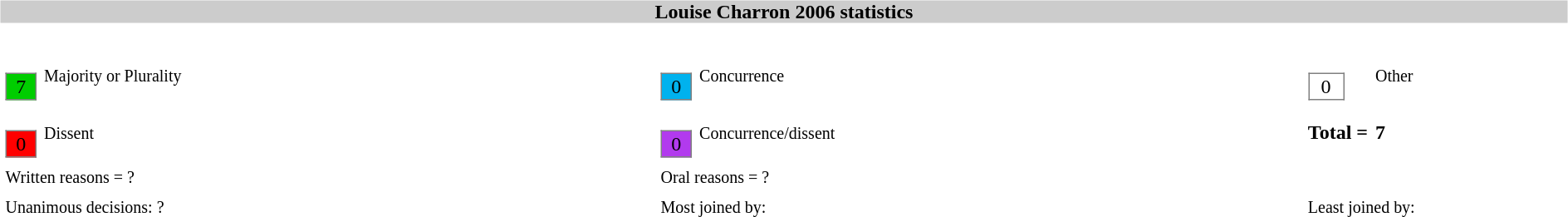<table width=100%>
<tr>
<td><br><table width=100% align=center cellpadding=0 cellspacing=0>
<tr>
<th bgcolor=#CCCCCC>Louise Charron 2006 statistics</th>
</tr>
<tr>
<td><br><table width=100% cellpadding="2" cellspacing="2" border="0"width=25px>
<tr>
<td><br><table border="1" style="border-collapse:collapse;">
<tr>
<td align=center bgcolor=#00CD00 width=25px>7</td>
</tr>
</table>
</td>
<td><small>Majority or Plurality</small></td>
<td width=25px><br><table border="1" style="border-collapse:collapse;">
<tr>
<td align=center width=25px bgcolor=#00B2EE>0</td>
</tr>
</table>
</td>
<td><small>Concurrence</small></td>
<td width=25px><br><table border="1" style="border-collapse:collapse;">
<tr>
<td align=center width=25px bgcolor=white>0</td>
</tr>
</table>
</td>
<td><small>Other</small></td>
</tr>
<tr>
<td width=25px><br><table border="1" style="border-collapse:collapse;">
<tr>
<td align=center width=25px bgcolor=red>0</td>
</tr>
</table>
</td>
<td><small>Dissent</small></td>
<td width=25px><br><table border="1" style="border-collapse:collapse;">
<tr>
<td align=center width=25px bgcolor=#B23AEE>0</td>
</tr>
</table>
</td>
<td><small>Concurrence/dissent</small></td>
<td white-space: nowrap><strong>Total = </strong></td>
<td><strong>7</strong></td>
</tr>
<tr>
<td colspan=2><small>Written reasons = ?</small></td>
<td colspan=2><small>Oral reasons = ?</small></td>
</tr>
<tr>
<td white-space: nowrap colspan=2 valign=top><small> Unanimous decisions: ?</small></td>
<td colspan=2 valign=top><small>  Most joined by:</small></td>
<td colspan=2 valign=top><small>  Least joined by:</small></td>
</tr>
</table>
</td>
</tr>
</table>
</td>
</tr>
</table>
